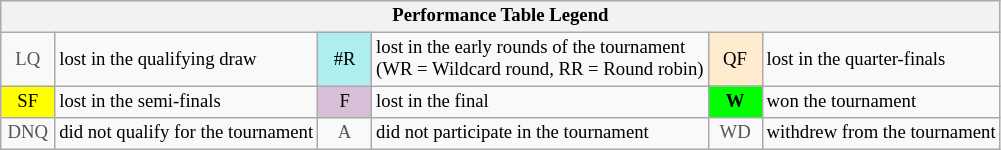<table class="wikitable" style="font-size:78%;">
<tr>
<th colspan="6">Performance Table Legend</th>
</tr>
<tr>
<td align="center" style="color:#555555;" width="30">LQ</td>
<td>lost in the qualifying draw</td>
<td align="center" style="background:#afeeee;">#R</td>
<td>lost in the early rounds of the tournament<br>(WR = Wildcard round, RR = Round robin)</td>
<td align="center" style="background:#ffebcd;">QF</td>
<td>lost in the quarter-finals</td>
</tr>
<tr>
<td align="center" style="background:yellow;">SF</td>
<td>lost in the semi-finals</td>
<td align="center" style="background:#D8BFD8;">F</td>
<td>lost in the final</td>
<td align="center" style="background:#00ff00;"><strong>W</strong></td>
<td>won the tournament</td>
</tr>
<tr>
<td align="center" style="color:#555555;" width="30">DNQ</td>
<td>did not qualify for the tournament</td>
<td align="center" style="color:#555555;" width="30">A</td>
<td>did not participate in the tournament</td>
<td align="center" style="color:#555555;" width="30">WD</td>
<td>withdrew from the tournament</td>
</tr>
</table>
